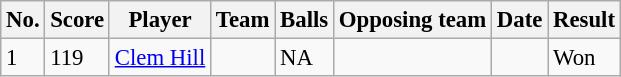<table class="wikitable sortable" style="font-size:95%">
<tr>
<th>No.</th>
<th>Score</th>
<th>Player</th>
<th>Team</th>
<th>Balls</th>
<th>Opposing team</th>
<th>Date</th>
<th>Result</th>
</tr>
<tr>
<td>1</td>
<td>119</td>
<td><a href='#'>Clem Hill</a></td>
<td></td>
<td> NA</td>
<td></td>
<td></td>
<td>Won</td>
</tr>
</table>
